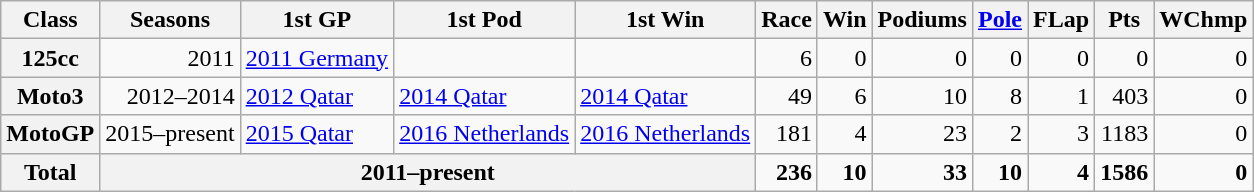<table class="wikitable" style="text-align:right;">
<tr>
<th>Class</th>
<th>Seasons</th>
<th>1st GP</th>
<th>1st Pod</th>
<th>1st Win</th>
<th>Race</th>
<th>Win</th>
<th>Podiums</th>
<th><a href='#'>Pole</a></th>
<th>FLap</th>
<th>Pts</th>
<th>WChmp</th>
</tr>
<tr>
<th>125cc</th>
<td>2011</td>
<td style="text-align:left;"><a href='#'>2011 Germany</a></td>
<td style="text-align:left;"></td>
<td style="text-align:left;"></td>
<td>6</td>
<td>0</td>
<td>0</td>
<td>0</td>
<td>0</td>
<td>0</td>
<td>0</td>
</tr>
<tr>
<th>Moto3</th>
<td>2012–2014</td>
<td style="text-align:left;"><a href='#'>2012 Qatar</a></td>
<td style="text-align:left;"><a href='#'>2014 Qatar</a></td>
<td style="text-align:left;"><a href='#'>2014 Qatar</a></td>
<td>49</td>
<td>6</td>
<td>10</td>
<td>8</td>
<td>1</td>
<td>403</td>
<td>0</td>
</tr>
<tr>
<th>MotoGP</th>
<td>2015–present</td>
<td style="text-align:left;"><a href='#'>2015 Qatar</a></td>
<td style="text-align:left;"><a href='#'>2016 Netherlands</a></td>
<td style="text-align:left;"><a href='#'>2016 Netherlands</a></td>
<td>181</td>
<td>4</td>
<td>23</td>
<td>2</td>
<td>3</td>
<td>1183</td>
<td>0</td>
</tr>
<tr>
<th>Total</th>
<th colspan="4">2011–present</th>
<td><strong>236</strong></td>
<td><strong>10</strong></td>
<td><strong>33</strong></td>
<td><strong>10</strong></td>
<td><strong>4</strong></td>
<td><strong>1586</strong></td>
<td><strong>0</strong></td>
</tr>
</table>
